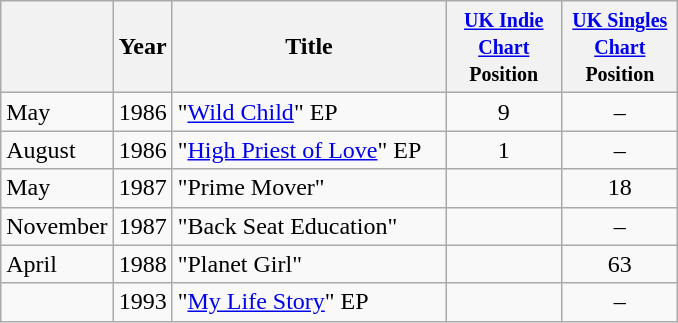<table class="wikitable">
<tr>
<th width="30"></th>
<th width="30"><strong>Year</strong></th>
<th style="width:175px;"><strong>Title</strong></th>
<th width="70"><strong><small><a href='#'>UK Indie Chart</a> Position</small></strong></th>
<th width="70"><strong><small><a href='#'>UK Singles Chart</a> Position</small></strong></th>
</tr>
<tr>
<td>May</td>
<td>1986</td>
<td>"<a href='#'>Wild Child</a>" EP</td>
<td style="text-align:center;">9</td>
<td style="text-align:center;">–</td>
</tr>
<tr>
<td>August</td>
<td>1986</td>
<td>"<a href='#'>High Priest of Love</a>" EP</td>
<td style="text-align:center;">1</td>
<td style="text-align:center;">–</td>
</tr>
<tr>
<td>May</td>
<td>1987</td>
<td>"Prime Mover"</td>
<td></td>
<td style="text-align:center;">18</td>
</tr>
<tr>
<td>November</td>
<td>1987</td>
<td>"Back Seat Education"</td>
<td></td>
<td style="text-align:center;">–</td>
</tr>
<tr>
<td>April</td>
<td>1988</td>
<td>"Planet Girl"</td>
<td></td>
<td style="text-align:center;">63</td>
</tr>
<tr>
<td></td>
<td>1993</td>
<td>"<a href='#'>My Life Story</a>" EP</td>
<td></td>
<td style="text-align:center;">–</td>
</tr>
</table>
